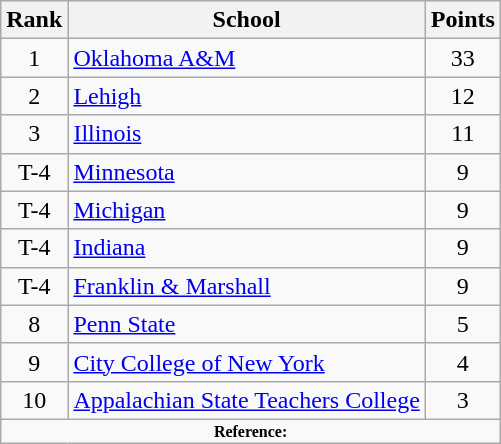<table class="wikitable" style="text-align:center">
<tr>
<th>Rank</th>
<th>School</th>
<th>Points</th>
</tr>
<tr>
<td>1</td>
<td align=left><a href='#'>Oklahoma A&M</a></td>
<td>33</td>
</tr>
<tr>
<td>2</td>
<td align=left><a href='#'>Lehigh</a></td>
<td>12</td>
</tr>
<tr>
<td>3</td>
<td align=left><a href='#'>Illinois</a></td>
<td>11</td>
</tr>
<tr>
<td>T-4</td>
<td align=left><a href='#'>Minnesota</a></td>
<td>9</td>
</tr>
<tr>
<td>T-4</td>
<td align=left><a href='#'>Michigan</a></td>
<td>9</td>
</tr>
<tr>
<td>T-4</td>
<td align=left><a href='#'>Indiana</a></td>
<td>9</td>
</tr>
<tr>
<td>T-4</td>
<td align=left><a href='#'>Franklin & Marshall</a></td>
<td>9</td>
</tr>
<tr>
<td>8</td>
<td align=left><a href='#'>Penn State</a></td>
<td>5</td>
</tr>
<tr>
<td>9</td>
<td align=left><a href='#'>City College of New York</a></td>
<td>4</td>
</tr>
<tr>
<td>10</td>
<td align=left><a href='#'>Appalachian State Teachers College</a></td>
<td>3</td>
</tr>
<tr>
<td colspan="3"  style="font-size:8pt; text-align:center;"><strong>Reference:</strong></td>
</tr>
</table>
